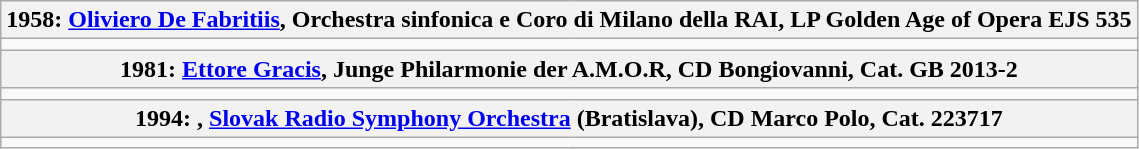<table class=wikitable>
<tr>
<th colspan=2><div>1958: <a href='#'>Oliviero De Fabritiis</a>, Orchestra sinfonica e Coro di Milano della RAI, LP Golden Age of Opera EJS 535</div></th>
</tr>
<tr>
<td valign=top style="border-right:none;"></td>
<td valign=top style="border-left:none;"></td>
</tr>
<tr>
<th colspan=2><div>1981: <a href='#'>Ettore Gracis</a>, Junge Philarmonie der A.M.O.R, CD Bongiovanni, Cat. GB 2013-2</div></th>
</tr>
<tr>
<td valign=top style="border-right:none;"></td>
<td valign=top style="border-left:none;"></td>
</tr>
<tr>
<th colspan=2><div>1994: , <a href='#'>Slovak Radio Symphony Orchestra</a> (Bratislava), CD Marco Polo, Cat. 223717</div></th>
</tr>
<tr>
<td valign=top style="border-right:none;"></td>
<td valign=top style="border-left:none;"></td>
</tr>
</table>
